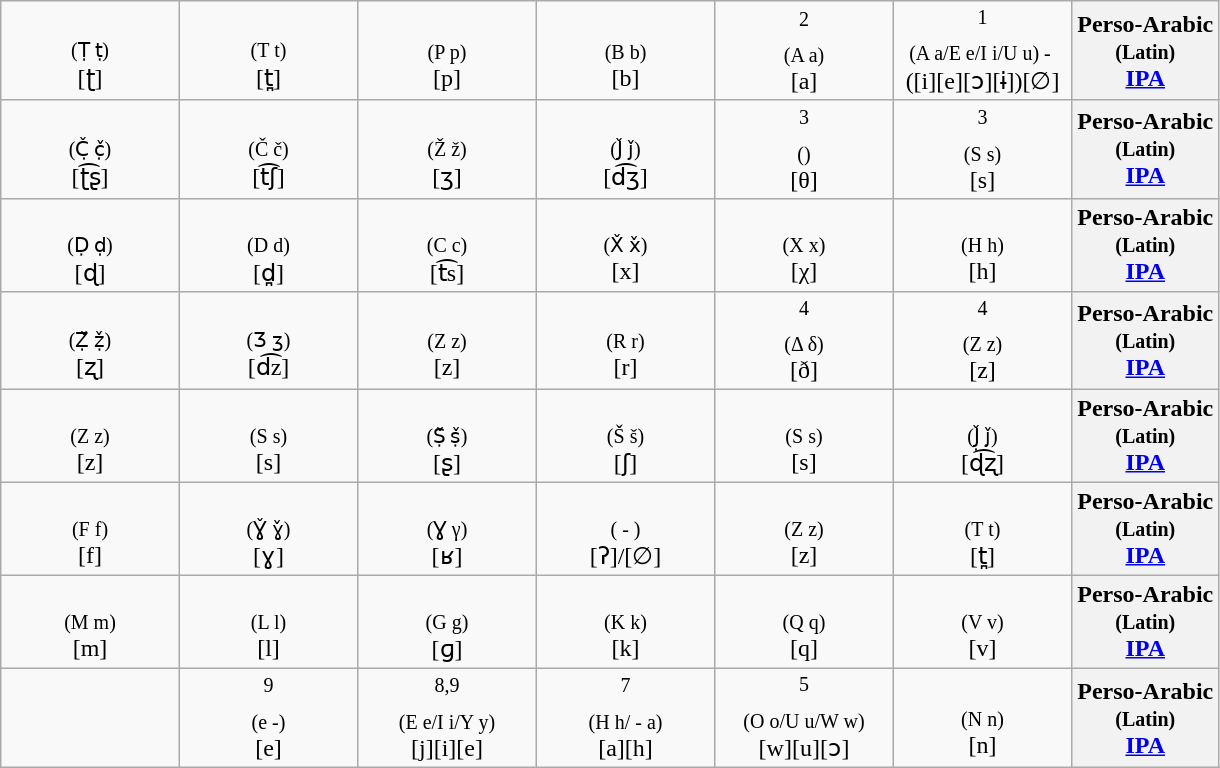<table class="wikitable Unicode" dir="rtl">
<tr>
<th>Perso-Arabic<br><small>(Latin)</small><br><a href='#'>IPA</a></th>
<td style="width:7em; text-align:center; padding: 3px;"><span></span><sup>1</sup><br><small>‌ - (A a/E e/I i/U u)</small><br>[∅]([ɨ][ɔ][e][i])</td>
<td style="width:7em; text-align:center; padding: 3px;"><span></span><sup>2</sup><br><small>(A a)</small><br>[a]</td>
<td style="width:7em; text-align:center; padding: 3px;"><span></span><br><small>(B b)</small><br>[b]</td>
<td style="width:7em; text-align:center; padding: 3px;"><span></span><br><small>(P p)</small><br>[p]</td>
<td style="width:7em; text-align:center; padding: 3px;"><span></span><br><small>(T t)</small><br>[t̪]</td>
<td style="width:7em; text-align:center; padding: 3px;"><span></span><br><small>(Ṭ ṭ)</small><br>[ʈ]</td>
</tr>
<tr>
<th>Perso-Arabic<br><small>(Latin)</small><br><a href='#'>IPA</a></th>
<td style="width:7em; text-align:center; padding: 3px;"><span><sup>3</sup></span><br><small>(S s)</small><br>[s]</td>
<td style="width:7em; text-align:center; padding: 3px;"><span><sup>3</sup></span><br><small>()</small><br>[θ]</td>
<td style="width:7em; text-align:center; padding: 3px;"><span></span><br><small>(J̌ ǰ)</small><br>[d͡ʒ]</td>
<td style="width:7em; text-align:center; padding: 3px;"><span></span><br><small>(Ž ž)</small><br>[ʒ]</td>
<td style="width:7em; text-align:center; padding: 3px;"><span></span><br><small>(Č č)</small><br>[t͡ʃ]</td>
<td style="width:7em; text-align:center; padding: 3px;"><span></span><br><small>(Č̣ č̣)</small><br>[ʈ͡ʂ]</td>
</tr>
<tr>
<th>Perso-Arabic<br><small>(Latin)</small><br><a href='#'>IPA</a></th>
<td style="width:7em; text-align:center; padding: 3px;"><span></span><br><small>(H h)</small><br>[h]</td>
<td style="width:7em; text-align:center; padding: 3px;"><span></span><br><small>(X x)</small><br>[χ]</td>
<td style="width:7em; text-align:center; padding: 3px;"><span></span><br><small>(X̌ x̌)</small><br>[x]</td>
<td style="width:7em; text-align:center; padding: 3px;"><span></span><br><small>(C c)</small><br>[t͡s]</td>
<td style="width:7em; text-align:center; padding: 3px;"><span></span><br><small>(D d)</small><br>[d̪]</td>
<td style="width:7em; text-align:center; padding: 3px;"><span></span><br><small>(Ḍ ḍ)</small><br>[ɖ]</td>
</tr>
<tr>
<th>Perso-Arabic<br><small>(Latin)</small><br><a href='#'>IPA</a></th>
<td style="width:7em; text-align:center; padding: 3px;"><span><sup>4</sup></span><br><small>(Z z)</small><br>[z]</td>
<td style="width:7em; text-align:center; padding: 3px;"><span><sup>4</sup></span><br><small>(Δ δ)</small><br>[ð]</td>
<td style="width:7em; text-align:center; padding: 3px;"><span></span><br><small>(R r)</small><br>[r]</td>
<td style="width:7em; text-align:center; padding: 3px;"><span></span><br><small>(Z z)</small><br>[z]</td>
<td style="width:7em; text-align:center; padding: 3px;"><span></span><br><small>(Ʒ ʒ)</small><br>[d͡z]</td>
<td style="width:7em; text-align:center; padding: 3px;"><span></span><br><small>(Ẓ̌ ẓ̌)</small><br>[ʐ]</td>
</tr>
<tr>
<th>Perso-Arabic<br><small>(Latin)</small><br><a href='#'>IPA</a></th>
<td style="width:7em; text-align:center; padding: 3px;"><span></span><br><small>(J̣̌ ǰ̣)</small><br>[ɖ͡ʐ]</td>
<td style="width:7em; text-align:center; padding: 3px;"><span></span><br><small>(S s)</small><br>[s]</td>
<td style="width:7em; text-align:center; padding: 3px;"><span></span><br><small>(Š š)</small><br>[ʃ]</td>
<td style="width:7em; text-align:center; padding: 3px;"><span></span><br><small>(Ṣ̌ ṣ̌)</small><br>[ʂ]</td>
<td style="width:7em; text-align:center; padding: 3px;"><span></span><br><small>(S s)</small><br>[s]</td>
<td style="width:7em; text-align:center; padding: 3px;"><span></span><br><small>(Z z)</small><br>[z]</td>
</tr>
<tr>
<th>Perso-Arabic<br><small>(Latin)</small><br><a href='#'>IPA</a></th>
<td style="width:7em; text-align:center; padding: 3px;"><span></span><br><small>(T t)</small><br>[t̪]</td>
<td style="width:7em; text-align:center; padding: 3px;"><span></span><br><small>(Z z)</small><br>[z]</td>
<td style="width:7em; text-align:center; padding: 3px;"><span></span><br><small>( - )</small><br>[∅]/[ʔ]</td>
<td style="width:7em; text-align:center; padding: 3px;"><span></span><br><small>(Ɣ γ)</small><br>[ʁ]</td>
<td style="width:7em; text-align:center; padding: 3px;"><span></span><br><small>(Ɣ̌ ɣ̌)</small><br>[ɣ]</td>
<td style="width:7em; text-align:center; padding: 3px;"><span></span><br><small>(F f)</small><br>[f]</td>
</tr>
<tr>
<th>Perso-Arabic<br><small>(Latin)</small><br><a href='#'>IPA</a></th>
<td style="width:7em; text-align:center; padding: 3px;"><span></span><br><small>(V v)</small><br>[v]</td>
<td style="width:7em; text-align:center; padding: 3px;"><span></span><br><small>(Q q)</small><br>[q]</td>
<td style="width:7em; text-align:center; padding: 3px;"><span></span><br><small>(K k)</small><br>[k]</td>
<td style="width:7em; text-align:center; padding: 3px;"><span></span><br><small>(G g)</small><br>[ɡ]</td>
<td style="width:7em; text-align:center; padding: 3px;"><span></span><br><small>(L l)</small><br>[l]</td>
<td style="width:7em; text-align:center; padding: 3px;"><span></span><br><small>(M m)</small><br>[m]</td>
</tr>
<tr>
<th>Perso-Arabic<br><small>(Latin)</small><br><a href='#'>IPA</a></th>
<td style="width:7em; text-align:center; padding: 3px;"><span></span><br><small>(N n)</small><br>[n]</td>
<td style="width:7em; text-align:center; padding: 3px;"><span><sup>5</sup></span><br><small>(O o/U u/W w)</small><br>[ɔ][u][w]</td>
<td style="width:7em; text-align:center; padding: 3px;"><span></span><sup>7</sup><br><small>(H h/ - a)</small><br>[h][a]</td>
<td style="width:7em; text-align:center; padding: 3px;"><span></span><sup>8,9</sup><br><small>(E e/I i/Y y)</small><br>[e][i][j]</td>
<td style="width:7em; text-align:center; padding: 3px;"><span></span><sup>9</sup><br><small>(- e)</small><br>[e]</td>
</tr>
</table>
